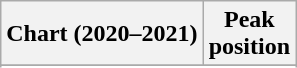<table class="wikitable sortable plainrowheaders" style="text-align:center">
<tr>
<th scope="col">Chart (2020–2021)</th>
<th scope="col">Peak<br>position</th>
</tr>
<tr>
</tr>
<tr>
</tr>
<tr>
</tr>
<tr>
</tr>
<tr>
</tr>
</table>
